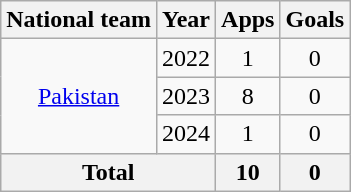<table class="wikitable" style="text-align:center">
<tr>
<th>National team</th>
<th>Year</th>
<th>Apps</th>
<th>Goals</th>
</tr>
<tr>
<td rowspan="3"><a href='#'>Pakistan</a></td>
<td>2022</td>
<td>1</td>
<td>0</td>
</tr>
<tr>
<td>2023</td>
<td>8</td>
<td>0</td>
</tr>
<tr>
<td>2024</td>
<td>1</td>
<td>0</td>
</tr>
<tr>
<th colspan="2">Total</th>
<th>10</th>
<th>0</th>
</tr>
</table>
